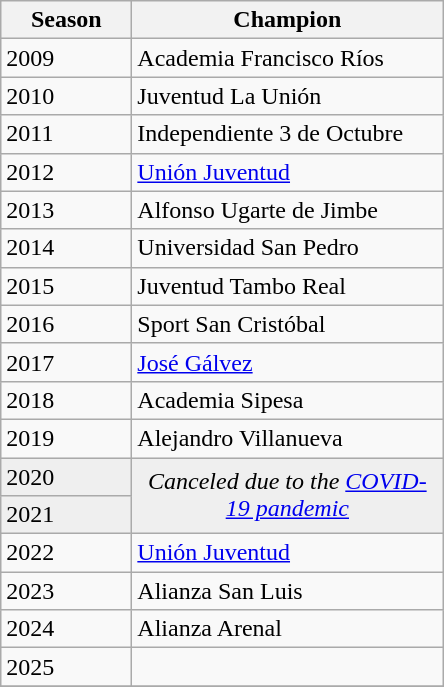<table class="wikitable sortable">
<tr>
<th width=80px>Season</th>
<th width=200px>Champion</th>
</tr>
<tr>
<td>2009</td>
<td>Academia Francisco Ríos</td>
</tr>
<tr>
<td>2010</td>
<td>Juventud La Unión</td>
</tr>
<tr>
<td>2011</td>
<td>Independiente 3 de Octubre</td>
</tr>
<tr>
<td>2012</td>
<td><a href='#'>Unión Juventud</a></td>
</tr>
<tr>
<td>2013</td>
<td>Alfonso Ugarte de Jimbe</td>
</tr>
<tr>
<td>2014</td>
<td>Universidad San Pedro</td>
</tr>
<tr>
<td>2015</td>
<td>Juventud Tambo Real</td>
</tr>
<tr>
<td>2016</td>
<td>Sport San Cristóbal</td>
</tr>
<tr>
<td>2017</td>
<td><a href='#'>José Gálvez</a></td>
</tr>
<tr>
<td>2018</td>
<td>Academia Sipesa</td>
</tr>
<tr>
<td>2019</td>
<td>Alejandro Villanueva</td>
</tr>
<tr bgcolor=#efefef>
<td>2020</td>
<td rowspan=2 colspan="1" align=center><em>Canceled due to the <a href='#'>COVID-19 pandemic</a></em></td>
</tr>
<tr bgcolor=#efefef>
<td>2021</td>
</tr>
<tr>
<td>2022</td>
<td><a href='#'>Unión Juventud</a></td>
</tr>
<tr>
<td>2023</td>
<td>Alianza San Luis</td>
</tr>
<tr>
<td>2024</td>
<td>Alianza Arenal</td>
</tr>
<tr>
<td>2025</td>
<td></td>
</tr>
<tr>
</tr>
</table>
